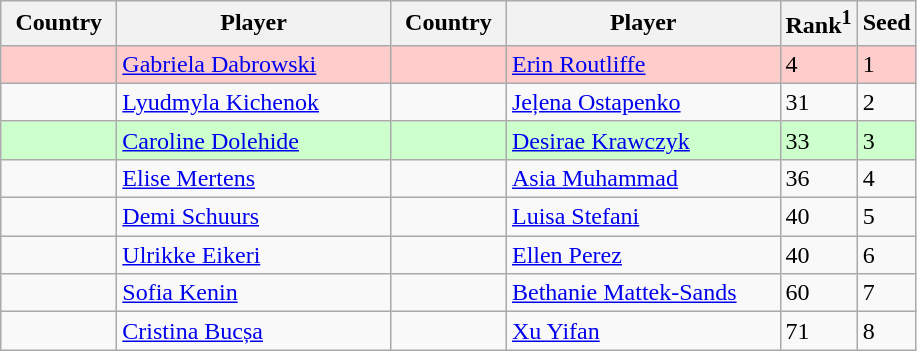<table class="sortable wikitable">
<tr>
<th width="70">Country</th>
<th width="175">Player</th>
<th width="70">Country</th>
<th width="175">Player</th>
<th>Rank<sup>1</sup></th>
<th>Seed</th>
</tr>
<tr bgcolor=#fcc>
<td></td>
<td><a href='#'>Gabriela Dabrowski</a></td>
<td></td>
<td><a href='#'>Erin Routliffe</a></td>
<td>4</td>
<td>1</td>
</tr>
<tr>
<td></td>
<td><a href='#'>Lyudmyla Kichenok</a></td>
<td></td>
<td><a href='#'>Jeļena Ostapenko</a></td>
<td>31</td>
<td>2</td>
</tr>
<tr bgcolor=#cfc>
<td></td>
<td><a href='#'>Caroline Dolehide</a></td>
<td></td>
<td><a href='#'>Desirae Krawczyk</a></td>
<td>33</td>
<td>3</td>
</tr>
<tr>
<td></td>
<td><a href='#'>Elise Mertens</a></td>
<td></td>
<td><a href='#'>Asia Muhammad</a></td>
<td>36</td>
<td>4</td>
</tr>
<tr>
<td></td>
<td><a href='#'>Demi Schuurs</a></td>
<td></td>
<td><a href='#'>Luisa Stefani</a></td>
<td>40</td>
<td>5</td>
</tr>
<tr>
<td></td>
<td><a href='#'>Ulrikke Eikeri</a></td>
<td></td>
<td><a href='#'>Ellen Perez</a></td>
<td>40</td>
<td>6</td>
</tr>
<tr>
<td></td>
<td><a href='#'>Sofia Kenin</a></td>
<td></td>
<td><a href='#'>Bethanie Mattek-Sands</a></td>
<td>60</td>
<td>7</td>
</tr>
<tr>
<td></td>
<td><a href='#'>Cristina Bucșa</a></td>
<td></td>
<td><a href='#'>Xu Yifan</a></td>
<td>71</td>
<td>8</td>
</tr>
</table>
